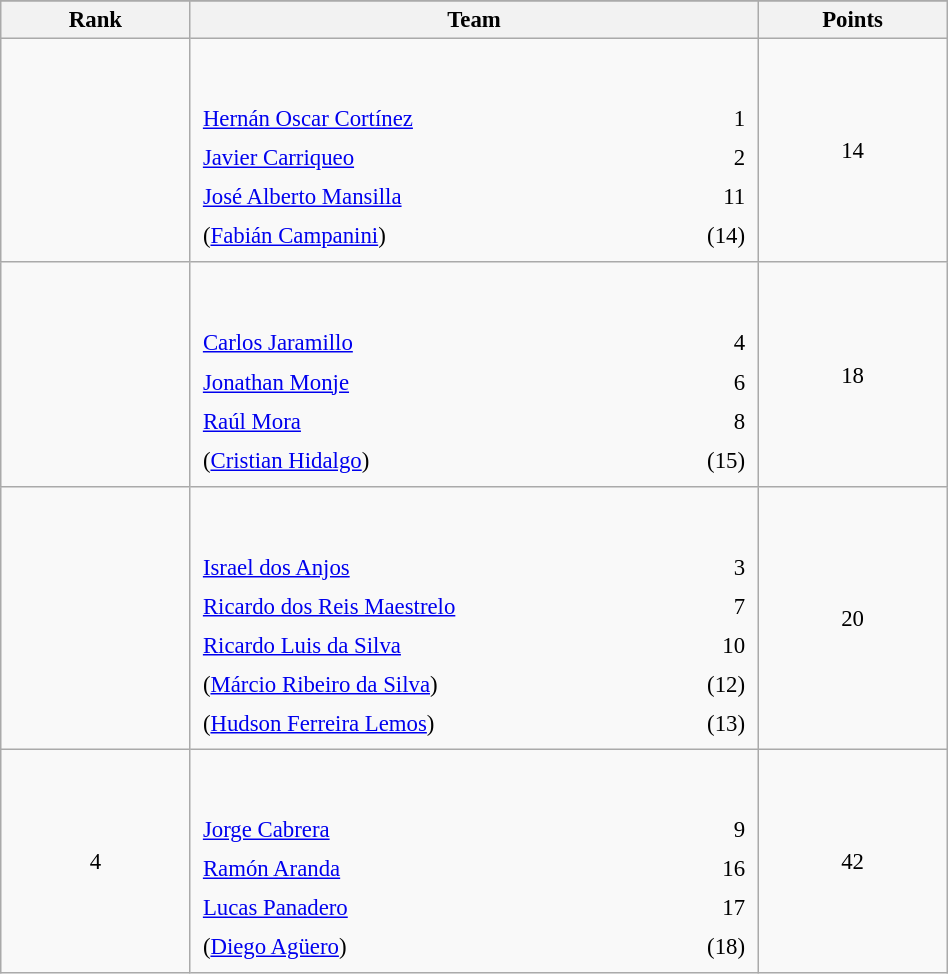<table class="wikitable sortable" style=" text-align:center; font-size:95%;" width="50%">
<tr>
</tr>
<tr>
<th width=10%>Rank</th>
<th width=30%>Team</th>
<th width=10%>Points</th>
</tr>
<tr>
<td align=center></td>
<td align=left> <br><br><table width=100%>
<tr>
<td align=left style="border:0"><a href='#'>Hernán Oscar Cortínez</a></td>
<td align=right style="border:0">1</td>
</tr>
<tr>
<td align=left style="border:0"><a href='#'>Javier Carriqueo</a></td>
<td align=right style="border:0">2</td>
</tr>
<tr>
<td align=left style="border:0"><a href='#'>José Alberto Mansilla</a></td>
<td align=right style="border:0">11</td>
</tr>
<tr>
<td align=left style="border:0">(<a href='#'>Fabián Campanini</a>)</td>
<td align=right style="border:0">(14)</td>
</tr>
</table>
</td>
<td>14</td>
</tr>
<tr>
<td align=center></td>
<td align=left> <br><br><table width=100%>
<tr>
<td align=left style="border:0"><a href='#'>Carlos Jaramillo</a></td>
<td align=right style="border:0">4</td>
</tr>
<tr>
<td align=left style="border:0"><a href='#'>Jonathan Monje</a></td>
<td align=right style="border:0">6</td>
</tr>
<tr>
<td align=left style="border:0"><a href='#'>Raúl Mora</a></td>
<td align=right style="border:0">8</td>
</tr>
<tr>
<td align=left style="border:0">(<a href='#'>Cristian Hidalgo</a>)</td>
<td align=right style="border:0">(15)</td>
</tr>
</table>
</td>
<td>18</td>
</tr>
<tr>
<td align=center></td>
<td align=left> <br><br><table width=100%>
<tr>
<td align=left style="border:0"><a href='#'>Israel dos Anjos</a></td>
<td align=right style="border:0">3</td>
</tr>
<tr>
<td align=left style="border:0"><a href='#'>Ricardo dos Reis Maestrelo</a></td>
<td align=right style="border:0">7</td>
</tr>
<tr>
<td align=left style="border:0"><a href='#'>Ricardo Luis da Silva</a></td>
<td align=right style="border:0">10</td>
</tr>
<tr>
<td align=left style="border:0">(<a href='#'>Márcio Ribeiro da Silva</a>)</td>
<td align=right style="border:0">(12)</td>
</tr>
<tr>
<td align=left style="border:0">(<a href='#'>Hudson Ferreira Lemos</a>)</td>
<td align=right style="border:0">(13)</td>
</tr>
</table>
</td>
<td>20</td>
</tr>
<tr>
<td align=center>4</td>
<td align=left> <br><br><table width=100%>
<tr>
<td align=left style="border:0"><a href='#'>Jorge Cabrera</a></td>
<td align=right style="border:0">9</td>
</tr>
<tr>
<td align=left style="border:0"><a href='#'>Ramón Aranda</a></td>
<td align=right style="border:0">16</td>
</tr>
<tr>
<td align=left style="border:0"><a href='#'>Lucas Panadero</a></td>
<td align=right style="border:0">17</td>
</tr>
<tr>
<td align=left style="border:0">(<a href='#'>Diego Agüero</a>)</td>
<td align=right style="border:0">(18)</td>
</tr>
</table>
</td>
<td>42</td>
</tr>
</table>
